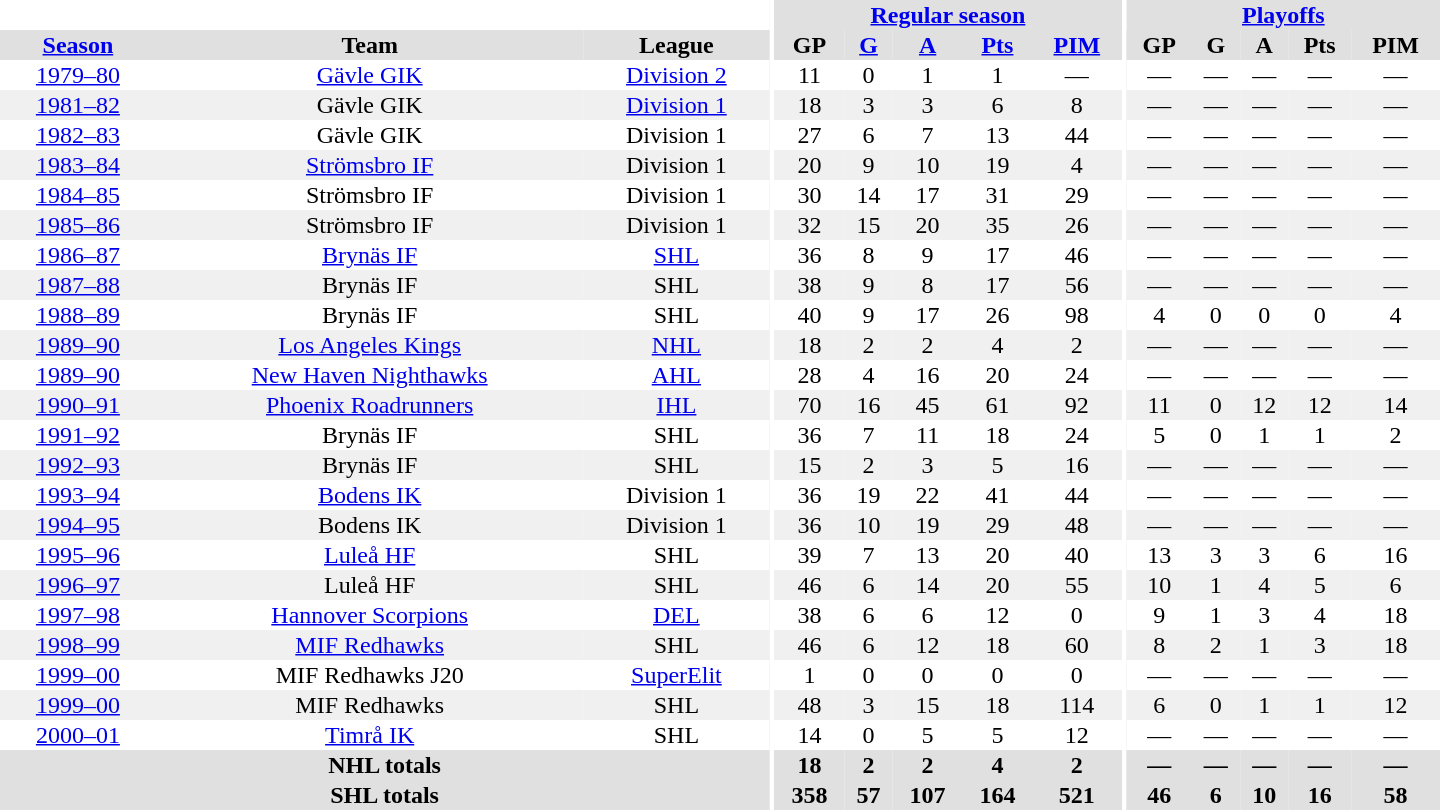<table border="0" cellpadding="1" cellspacing="0" style="text-align:center; width:60em">
<tr bgcolor="#e0e0e0">
<th colspan="3" bgcolor="#ffffff"></th>
<th rowspan="99" bgcolor="#ffffff"></th>
<th colspan="5"><a href='#'>Regular season</a></th>
<th rowspan="99" bgcolor="#ffffff"></th>
<th colspan="5"><a href='#'>Playoffs</a></th>
</tr>
<tr bgcolor="#e0e0e0">
<th><a href='#'>Season</a></th>
<th>Team</th>
<th>League</th>
<th>GP</th>
<th><a href='#'>G</a></th>
<th><a href='#'>A</a></th>
<th><a href='#'>Pts</a></th>
<th><a href='#'>PIM</a></th>
<th>GP</th>
<th>G</th>
<th>A</th>
<th>Pts</th>
<th>PIM</th>
</tr>
<tr>
<td><a href='#'>1979–80</a></td>
<td><a href='#'>Gävle GIK</a></td>
<td><a href='#'>Division 2</a></td>
<td>11</td>
<td>0</td>
<td>1</td>
<td>1</td>
<td>—</td>
<td>—</td>
<td>—</td>
<td>—</td>
<td>—</td>
<td>—</td>
</tr>
<tr bgcolor="#f0f0f0">
<td><a href='#'>1981–82</a></td>
<td>Gävle GIK</td>
<td><a href='#'>Division 1</a></td>
<td>18</td>
<td>3</td>
<td>3</td>
<td>6</td>
<td>8</td>
<td>—</td>
<td>—</td>
<td>—</td>
<td>—</td>
<td>—</td>
</tr>
<tr>
<td><a href='#'>1982–83</a></td>
<td>Gävle GIK</td>
<td>Division 1</td>
<td>27</td>
<td>6</td>
<td>7</td>
<td>13</td>
<td>44</td>
<td>—</td>
<td>—</td>
<td>—</td>
<td>—</td>
<td>—</td>
</tr>
<tr bgcolor="#f0f0f0">
<td><a href='#'>1983–84</a></td>
<td><a href='#'>Strömsbro IF</a></td>
<td>Division 1</td>
<td>20</td>
<td>9</td>
<td>10</td>
<td>19</td>
<td>4</td>
<td>—</td>
<td>—</td>
<td>—</td>
<td>—</td>
<td>—</td>
</tr>
<tr>
<td><a href='#'>1984–85</a></td>
<td>Strömsbro IF</td>
<td>Division 1</td>
<td>30</td>
<td>14</td>
<td>17</td>
<td>31</td>
<td>29</td>
<td>—</td>
<td>—</td>
<td>—</td>
<td>—</td>
<td>—</td>
</tr>
<tr bgcolor="#f0f0f0">
<td><a href='#'>1985–86</a></td>
<td>Strömsbro IF</td>
<td>Division 1</td>
<td>32</td>
<td>15</td>
<td>20</td>
<td>35</td>
<td>26</td>
<td>—</td>
<td>—</td>
<td>—</td>
<td>—</td>
<td>—</td>
</tr>
<tr>
<td><a href='#'>1986–87</a></td>
<td><a href='#'>Brynäs IF</a></td>
<td><a href='#'>SHL</a></td>
<td>36</td>
<td>8</td>
<td>9</td>
<td>17</td>
<td>46</td>
<td>—</td>
<td>—</td>
<td>—</td>
<td>—</td>
<td>—</td>
</tr>
<tr bgcolor="#f0f0f0">
<td><a href='#'>1987–88</a></td>
<td>Brynäs IF</td>
<td>SHL</td>
<td>38</td>
<td>9</td>
<td>8</td>
<td>17</td>
<td>56</td>
<td>—</td>
<td>—</td>
<td>—</td>
<td>—</td>
<td>—</td>
</tr>
<tr>
<td><a href='#'>1988–89</a></td>
<td>Brynäs IF</td>
<td>SHL</td>
<td>40</td>
<td>9</td>
<td>17</td>
<td>26</td>
<td>98</td>
<td>4</td>
<td>0</td>
<td>0</td>
<td>0</td>
<td>4</td>
</tr>
<tr bgcolor="#f0f0f0">
<td><a href='#'>1989–90</a></td>
<td><a href='#'>Los Angeles Kings</a></td>
<td><a href='#'>NHL</a></td>
<td>18</td>
<td>2</td>
<td>2</td>
<td>4</td>
<td>2</td>
<td>—</td>
<td>—</td>
<td>—</td>
<td>—</td>
<td>—</td>
</tr>
<tr>
<td><a href='#'>1989–90</a></td>
<td><a href='#'>New Haven Nighthawks</a></td>
<td><a href='#'>AHL</a></td>
<td>28</td>
<td>4</td>
<td>16</td>
<td>20</td>
<td>24</td>
<td>—</td>
<td>—</td>
<td>—</td>
<td>—</td>
<td>—</td>
</tr>
<tr bgcolor="#f0f0f0">
<td><a href='#'>1990–91</a></td>
<td><a href='#'>Phoenix Roadrunners</a></td>
<td><a href='#'>IHL</a></td>
<td>70</td>
<td>16</td>
<td>45</td>
<td>61</td>
<td>92</td>
<td>11</td>
<td>0</td>
<td>12</td>
<td>12</td>
<td>14</td>
</tr>
<tr>
<td><a href='#'>1991–92</a></td>
<td>Brynäs IF</td>
<td>SHL</td>
<td>36</td>
<td>7</td>
<td>11</td>
<td>18</td>
<td>24</td>
<td>5</td>
<td>0</td>
<td>1</td>
<td>1</td>
<td>2</td>
</tr>
<tr bgcolor="#f0f0f0">
<td><a href='#'>1992–93</a></td>
<td>Brynäs IF</td>
<td>SHL</td>
<td>15</td>
<td>2</td>
<td>3</td>
<td>5</td>
<td>16</td>
<td>—</td>
<td>—</td>
<td>—</td>
<td>—</td>
<td>—</td>
</tr>
<tr>
<td><a href='#'>1993–94</a></td>
<td><a href='#'>Bodens IK</a></td>
<td>Division 1</td>
<td>36</td>
<td>19</td>
<td>22</td>
<td>41</td>
<td>44</td>
<td>—</td>
<td>—</td>
<td>—</td>
<td>—</td>
<td>—</td>
</tr>
<tr bgcolor="#f0f0f0">
<td><a href='#'>1994–95</a></td>
<td>Bodens IK</td>
<td>Division 1</td>
<td>36</td>
<td>10</td>
<td>19</td>
<td>29</td>
<td>48</td>
<td>—</td>
<td>—</td>
<td>—</td>
<td>—</td>
<td>—</td>
</tr>
<tr>
<td><a href='#'>1995–96</a></td>
<td><a href='#'>Luleå HF</a></td>
<td>SHL</td>
<td>39</td>
<td>7</td>
<td>13</td>
<td>20</td>
<td>40</td>
<td>13</td>
<td>3</td>
<td>3</td>
<td>6</td>
<td>16</td>
</tr>
<tr bgcolor="#f0f0f0">
<td><a href='#'>1996–97</a></td>
<td>Luleå HF</td>
<td>SHL</td>
<td>46</td>
<td>6</td>
<td>14</td>
<td>20</td>
<td>55</td>
<td>10</td>
<td>1</td>
<td>4</td>
<td>5</td>
<td>6</td>
</tr>
<tr>
<td><a href='#'>1997–98</a></td>
<td><a href='#'>Hannover Scorpions</a></td>
<td><a href='#'>DEL</a></td>
<td>38</td>
<td>6</td>
<td>6</td>
<td>12</td>
<td>0</td>
<td>9</td>
<td>1</td>
<td>3</td>
<td>4</td>
<td>18</td>
</tr>
<tr bgcolor="#f0f0f0">
<td><a href='#'>1998–99</a></td>
<td><a href='#'>MIF Redhawks</a></td>
<td>SHL</td>
<td>46</td>
<td>6</td>
<td>12</td>
<td>18</td>
<td>60</td>
<td>8</td>
<td>2</td>
<td>1</td>
<td>3</td>
<td>18</td>
</tr>
<tr>
<td><a href='#'>1999–00</a></td>
<td>MIF Redhawks J20</td>
<td><a href='#'>SuperElit</a></td>
<td>1</td>
<td>0</td>
<td>0</td>
<td>0</td>
<td>0</td>
<td>—</td>
<td>—</td>
<td>—</td>
<td>—</td>
<td>—</td>
</tr>
<tr bgcolor="#f0f0f0">
<td><a href='#'>1999–00</a></td>
<td>MIF Redhawks</td>
<td>SHL</td>
<td>48</td>
<td>3</td>
<td>15</td>
<td>18</td>
<td>114</td>
<td>6</td>
<td>0</td>
<td>1</td>
<td>1</td>
<td>12</td>
</tr>
<tr>
<td><a href='#'>2000–01</a></td>
<td><a href='#'>Timrå IK</a></td>
<td>SHL</td>
<td>14</td>
<td>0</td>
<td>5</td>
<td>5</td>
<td>12</td>
<td>—</td>
<td>—</td>
<td>—</td>
<td>—</td>
<td>—</td>
</tr>
<tr>
</tr>
<tr ALIGN="center" bgcolor="#e0e0e0">
<th colspan="3">NHL totals</th>
<th ALIGN="center">18</th>
<th ALIGN="center">2</th>
<th ALIGN="center">2</th>
<th ALIGN="center">4</th>
<th ALIGN="center">2</th>
<th ALIGN="center">—</th>
<th ALIGN="center">—</th>
<th ALIGN="center">—</th>
<th ALIGN="center">—</th>
<th ALIGN="center">—</th>
</tr>
<tr>
</tr>
<tr ALIGN="center" bgcolor="#e0e0e0">
<th colspan="3">SHL totals</th>
<th ALIGN="center">358</th>
<th ALIGN="center">57</th>
<th ALIGN="center">107</th>
<th ALIGN="center">164</th>
<th ALIGN="center">521</th>
<th ALIGN="center">46</th>
<th ALIGN="center">6</th>
<th ALIGN="center">10</th>
<th ALIGN="center">16</th>
<th ALIGN="center">58</th>
</tr>
</table>
